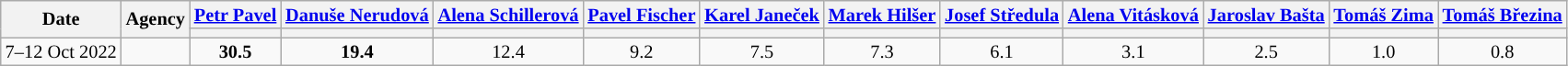<table class="wikitable" style=text-align:center;font-size:85%;line-height:14px;">
<tr>
<th rowspan="2">Date</th>
<th rowspan="2">Agency</th>
<th><a href='#'>Petr Pavel</a></th>
<th><a href='#'>Danuše Nerudová</a></th>
<th><a href='#'>Alena Schillerová</a></th>
<th><a href='#'>Pavel Fischer</a></th>
<th><a href='#'>Karel Janeček</a></th>
<th><a href='#'>Marek Hilšer</a></th>
<th><a href='#'>Josef Středula</a></th>
<th><a href='#'>Alena Vitásková</a></th>
<th><a href='#'>Jaroslav Bašta</a></th>
<th><a href='#'>Tomáš Zima</a></th>
<th><a href='#'>Tomáš Březina</a></th>
</tr>
<tr>
<th style="background:"></th>
<th style="background:"></th>
<th style="background:"></th>
<th style="background:"></th>
<th style="background:"></th>
<th style="background:"></th>
<th style="background:"></th>
<th style="background:"></th>
<th style="background:"></th>
<th style="background:"></th>
<th style="background:"></th>
</tr>
<tr>
<td>7–12 Oct 2022</td>
<td></td>
<td><strong>30.5</strong></td>
<td><strong>19.4</strong></td>
<td>12.4</td>
<td>9.2</td>
<td>7.5</td>
<td>7.3</td>
<td>6.1</td>
<td>3.1</td>
<td>2.5</td>
<td>1.0</td>
<td>0.8</td>
</tr>
</table>
